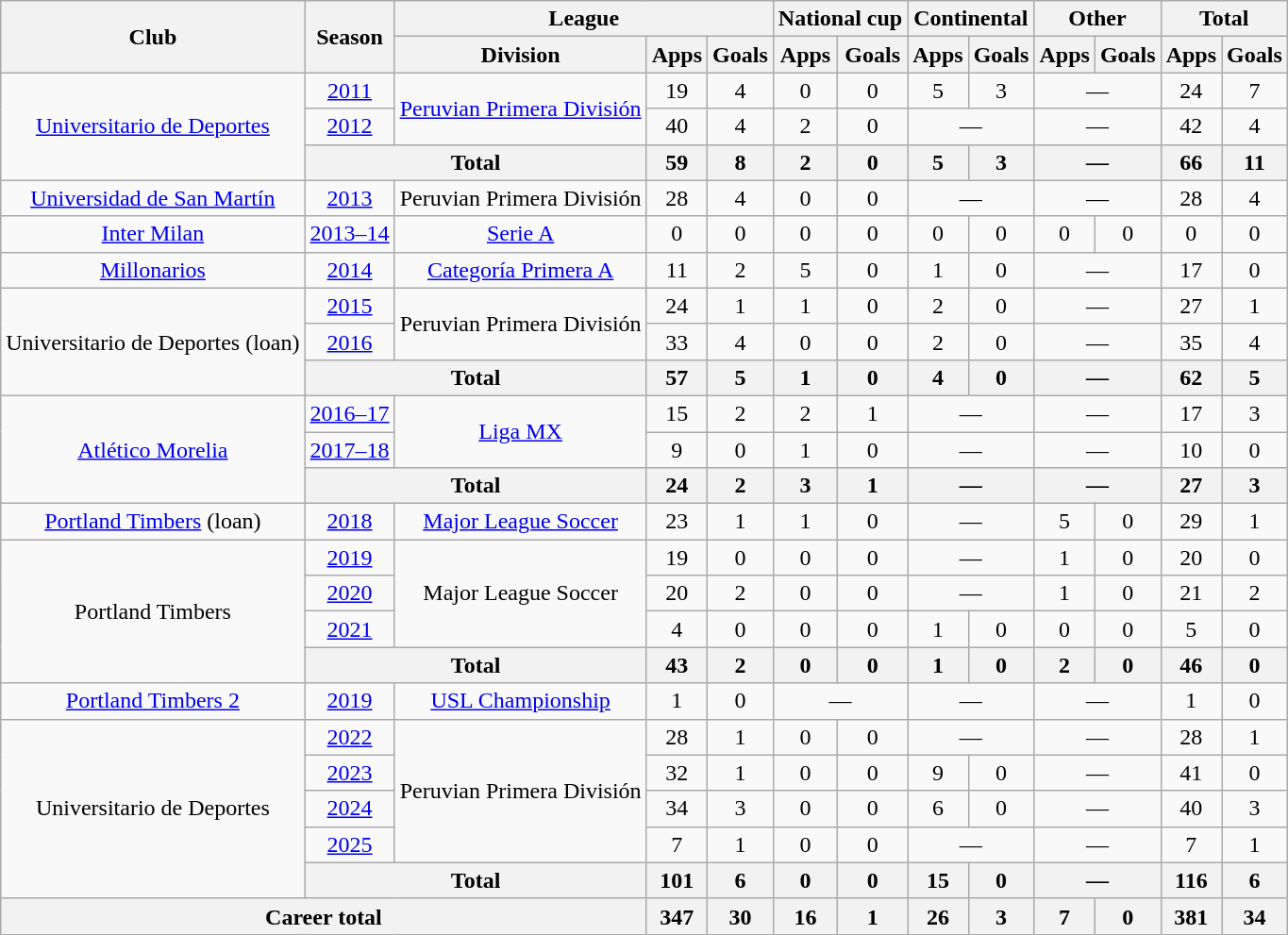<table class="wikitable" style="text-align:center">
<tr>
<th rowspan="2">Club</th>
<th rowspan="2">Season</th>
<th colspan="3">League</th>
<th colspan="2">National cup</th>
<th colspan="2">Continental</th>
<th colspan="2">Other</th>
<th colspan="2">Total</th>
</tr>
<tr>
<th>Division</th>
<th>Apps</th>
<th>Goals</th>
<th>Apps</th>
<th>Goals</th>
<th>Apps</th>
<th>Goals</th>
<th>Apps</th>
<th>Goals</th>
<th>Apps</th>
<th>Goals</th>
</tr>
<tr>
<td rowspan="3"><a href='#'>Universitario de Deportes</a></td>
<td><a href='#'>2011</a></td>
<td rowspan="2"><a href='#'>Peruvian Primera División</a></td>
<td>19</td>
<td>4</td>
<td>0</td>
<td>0</td>
<td>5</td>
<td>3</td>
<td colspan="2">—</td>
<td>24</td>
<td>7</td>
</tr>
<tr>
<td><a href='#'>2012</a></td>
<td>40</td>
<td>4</td>
<td>2</td>
<td>0</td>
<td colspan="2">—</td>
<td colspan="2">—</td>
<td>42</td>
<td>4</td>
</tr>
<tr>
<th colspan="2">Total</th>
<th>59</th>
<th>8</th>
<th>2</th>
<th>0</th>
<th>5</th>
<th>3</th>
<th colspan="2">—</th>
<th>66</th>
<th>11</th>
</tr>
<tr>
<td><a href='#'>Universidad de San Martín</a></td>
<td><a href='#'>2013</a></td>
<td>Peruvian Primera División</td>
<td>28</td>
<td>4</td>
<td>0</td>
<td>0</td>
<td colspan="2">—</td>
<td colspan="2">—</td>
<td>28</td>
<td>4</td>
</tr>
<tr>
<td><a href='#'>Inter Milan</a></td>
<td><a href='#'>2013–14</a></td>
<td><a href='#'>Serie A</a></td>
<td>0</td>
<td>0</td>
<td>0</td>
<td>0</td>
<td>0</td>
<td>0</td>
<td>0</td>
<td>0</td>
<td>0</td>
<td>0</td>
</tr>
<tr>
<td><a href='#'>Millonarios</a></td>
<td><a href='#'>2014</a></td>
<td><a href='#'>Categoría Primera A</a></td>
<td>11</td>
<td>2</td>
<td>5</td>
<td>0</td>
<td>1</td>
<td>0</td>
<td colspan="2">—</td>
<td>17</td>
<td>0</td>
</tr>
<tr>
<td rowspan="3">Universitario de Deportes (loan)</td>
<td><a href='#'>2015</a></td>
<td rowspan="2">Peruvian Primera División</td>
<td>24</td>
<td>1</td>
<td>1</td>
<td>0</td>
<td>2</td>
<td>0</td>
<td colspan="2">—</td>
<td>27</td>
<td>1</td>
</tr>
<tr>
<td><a href='#'>2016</a></td>
<td>33</td>
<td>4</td>
<td>0</td>
<td>0</td>
<td>2</td>
<td>0</td>
<td colspan="2">—</td>
<td>35</td>
<td>4</td>
</tr>
<tr>
<th colspan="2">Total</th>
<th>57</th>
<th>5</th>
<th>1</th>
<th>0</th>
<th>4</th>
<th>0</th>
<th colspan="2">—</th>
<th>62</th>
<th>5</th>
</tr>
<tr>
<td rowspan="3"><a href='#'>Atlético Morelia</a></td>
<td><a href='#'>2016–17</a></td>
<td rowspan="2"><a href='#'>Liga MX</a></td>
<td>15</td>
<td>2</td>
<td>2</td>
<td>1</td>
<td colspan="2">—</td>
<td colspan="2">—</td>
<td>17</td>
<td>3</td>
</tr>
<tr>
<td><a href='#'>2017–18</a></td>
<td>9</td>
<td>0</td>
<td>1</td>
<td>0</td>
<td colspan="2">—</td>
<td colspan="2">—</td>
<td>10</td>
<td>0</td>
</tr>
<tr>
<th colspan="2">Total</th>
<th>24</th>
<th>2</th>
<th>3</th>
<th>1</th>
<th colspan="2">—</th>
<th colspan="2">—</th>
<th>27</th>
<th>3</th>
</tr>
<tr>
<td><a href='#'>Portland Timbers</a> (loan)</td>
<td><a href='#'>2018</a></td>
<td><a href='#'>Major League Soccer</a></td>
<td>23</td>
<td>1</td>
<td>1</td>
<td>0</td>
<td colspan="2">—</td>
<td>5</td>
<td>0</td>
<td>29</td>
<td>1</td>
</tr>
<tr>
<td rowspan="4">Portland Timbers</td>
<td><a href='#'>2019</a></td>
<td rowspan="3">Major League Soccer</td>
<td>19</td>
<td>0</td>
<td>0</td>
<td>0</td>
<td colspan="2">—</td>
<td>1</td>
<td>0</td>
<td>20</td>
<td>0</td>
</tr>
<tr>
<td><a href='#'>2020</a></td>
<td>20</td>
<td>2</td>
<td>0</td>
<td>0</td>
<td colspan="2">—</td>
<td>1</td>
<td>0</td>
<td>21</td>
<td>2</td>
</tr>
<tr>
<td><a href='#'>2021</a></td>
<td>4</td>
<td>0</td>
<td>0</td>
<td>0</td>
<td>1</td>
<td>0</td>
<td>0</td>
<td>0</td>
<td>5</td>
<td>0</td>
</tr>
<tr>
<th colspan="2">Total</th>
<th>43</th>
<th>2</th>
<th>0</th>
<th>0</th>
<th>1</th>
<th>0</th>
<th>2</th>
<th>0</th>
<th>46</th>
<th>0</th>
</tr>
<tr>
<td><a href='#'>Portland Timbers 2</a></td>
<td><a href='#'>2019</a></td>
<td><a href='#'>USL Championship</a></td>
<td>1</td>
<td>0</td>
<td colspan="2">—</td>
<td colspan="2">—</td>
<td colspan="2">—</td>
<td>1</td>
<td>0</td>
</tr>
<tr>
<td rowspan="5">Universitario de Deportes</td>
<td><a href='#'>2022</a></td>
<td rowspan="4">Peruvian Primera División</td>
<td>28</td>
<td>1</td>
<td>0</td>
<td>0</td>
<td colspan="2">—</td>
<td colspan="2">—</td>
<td>28</td>
<td>1</td>
</tr>
<tr>
<td><a href='#'>2023</a></td>
<td>32</td>
<td>1</td>
<td>0</td>
<td>0</td>
<td>9</td>
<td>0</td>
<td colspan="2">—</td>
<td>41</td>
<td>0</td>
</tr>
<tr>
<td><a href='#'>2024</a></td>
<td>34</td>
<td>3</td>
<td>0</td>
<td>0</td>
<td>6</td>
<td>0</td>
<td colspan="2">—</td>
<td>40</td>
<td>3</td>
</tr>
<tr>
<td><a href='#'>2025</a></td>
<td>7</td>
<td>1</td>
<td>0</td>
<td>0</td>
<td colspan="2">—</td>
<td colspan="2">—</td>
<td>7</td>
<td>1</td>
</tr>
<tr>
<th colspan="2">Total</th>
<th>101</th>
<th>6</th>
<th>0</th>
<th>0</th>
<th>15</th>
<th>0</th>
<th colspan="2">—</th>
<th>116</th>
<th>6</th>
</tr>
<tr>
<th colspan="3">Career total</th>
<th>347</th>
<th>30</th>
<th>16</th>
<th>1</th>
<th>26</th>
<th>3</th>
<th>7</th>
<th>0</th>
<th>381</th>
<th>34</th>
</tr>
</table>
